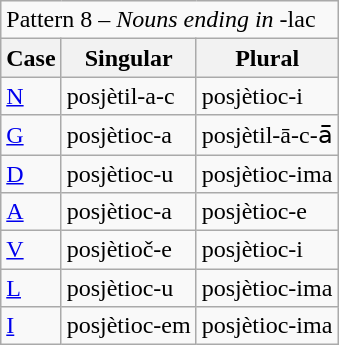<table class="wikitable">
<tr>
<td colspan="3">Pattern 8 – <em>Nouns ending in</em> -lac</td>
</tr>
<tr>
<th>Case</th>
<th>Singular</th>
<th>Plural</th>
</tr>
<tr>
<td><a href='#'>N</a></td>
<td>posjètil-a-c</td>
<td>posjètioc-i</td>
</tr>
<tr>
<td><a href='#'>G</a></td>
<td>posjètioc-a</td>
<td>posjètil-ā-c-ā̄</td>
</tr>
<tr>
<td><a href='#'>D</a></td>
<td>posjètioc-u</td>
<td>posjètioc-ima</td>
</tr>
<tr>
<td><a href='#'>A</a></td>
<td>posjètioc-a</td>
<td>posjètioc-e</td>
</tr>
<tr>
<td><a href='#'>V</a></td>
<td>posjètioč-e</td>
<td>posjètioc-i</td>
</tr>
<tr>
<td><a href='#'>L</a></td>
<td>posjètioc-u</td>
<td>posjètioc-ima</td>
</tr>
<tr>
<td><a href='#'>I</a></td>
<td>posjètioc-em</td>
<td>posjètioc-ima</td>
</tr>
</table>
